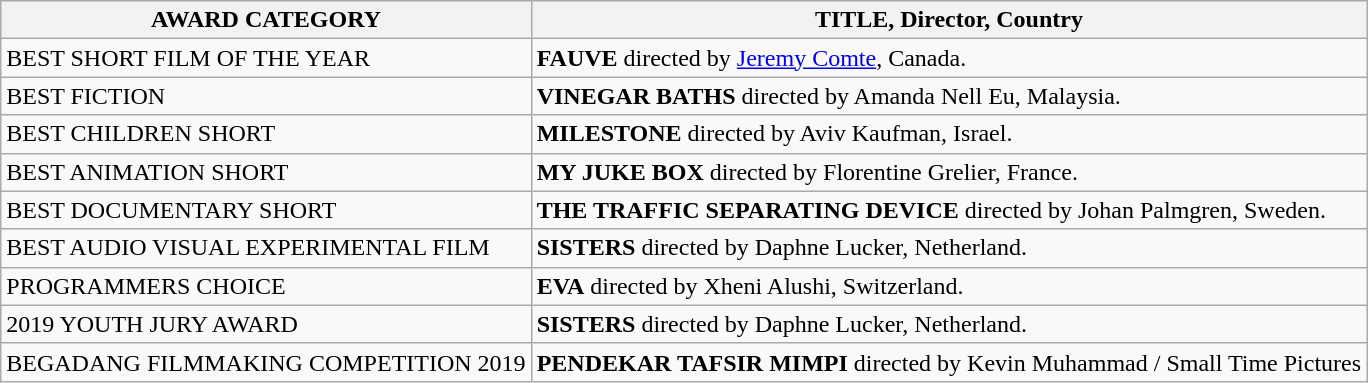<table class="wikitable">
<tr>
<th>AWARD CATEGORY</th>
<th>TITLE, Director, Country</th>
</tr>
<tr>
<td>BEST SHORT FILM OF THE YEAR</td>
<td><strong>FAUVE</strong> directed by <a href='#'>Jeremy Comte</a>, Canada.</td>
</tr>
<tr>
<td>BEST FICTION</td>
<td><strong>VINEGAR BATHS</strong> directed by Amanda Nell Eu, Malaysia.</td>
</tr>
<tr>
<td>BEST CHILDREN SHORT</td>
<td><strong>MILESTONE</strong> directed by Aviv Kaufman, Israel.</td>
</tr>
<tr>
<td>BEST ANIMATION SHORT</td>
<td><strong>MY JUKE BOX</strong> directed by Florentine Grelier, France.</td>
</tr>
<tr>
<td>BEST DOCUMENTARY SHORT</td>
<td><strong>THE TRAFFIC SEPARATING DEVICE</strong> directed by Johan Palmgren, Sweden.</td>
</tr>
<tr>
<td>BEST AUDIO VISUAL EXPERIMENTAL FILM</td>
<td><strong>SISTERS</strong> directed by Daphne Lucker, Netherland.</td>
</tr>
<tr>
<td>PROGRAMMERS CHOICE</td>
<td><strong>EVA</strong> directed by Xheni Alushi, Switzerland.</td>
</tr>
<tr>
<td>2019 YOUTH JURY AWARD</td>
<td><strong>SISTERS</strong> directed by Daphne Lucker, Netherland.</td>
</tr>
<tr>
<td>BEGADANG FILMMAKING COMPETITION 2019</td>
<td><strong>PENDEKAR TAFSIR MIMPI</strong> directed by Kevin Muhammad / Small Time Pictures</td>
</tr>
</table>
